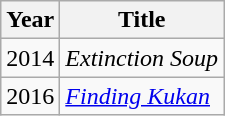<table class="wikitable sortable">
<tr>
<th>Year</th>
<th>Title</th>
</tr>
<tr>
<td>2014</td>
<td><em>Extinction Soup</em></td>
</tr>
<tr>
<td>2016</td>
<td><em><a href='#'>Finding Kukan</a></em></td>
</tr>
</table>
